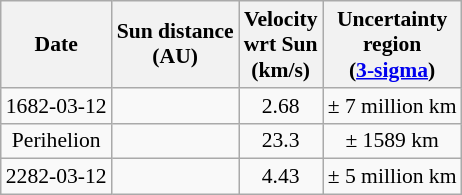<table class="wikitable" style="text-align: center; font-size: 0.9em;">
<tr>
<th>Date</th>
<th>Sun distance<br>(AU)</th>
<th>Velocity<br>wrt Sun<br>(km/s)</th>
<th>Uncertainty<br>region<br>(<a href='#'>3-sigma</a>)</th>
</tr>
<tr>
<td>1682-03-12</td>
<td></td>
<td>2.68</td>
<td>± 7 million km</td>
</tr>
<tr>
<td>Perihelion</td>
<td></td>
<td>23.3</td>
<td>± 1589 km</td>
</tr>
<tr>
<td>2282-03-12</td>
<td></td>
<td>4.43</td>
<td>± 5 million km</td>
</tr>
</table>
